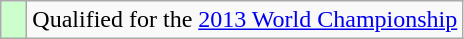<table class="wikitable">
<tr>
<td width=10px bgcolor=#ccffcc></td>
<td>Qualified for the <a href='#'>2013 World Championship</a></td>
</tr>
</table>
